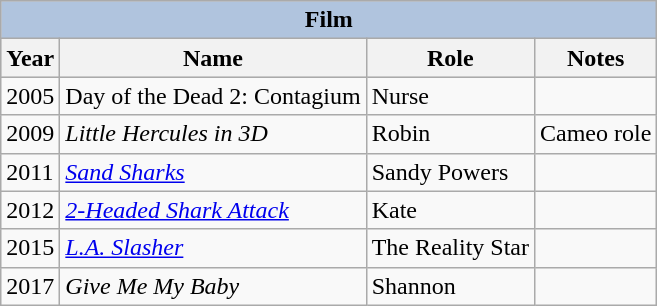<table class="wikitable">
<tr style="background:#ccc; text-align:center;">
<th colspan="4" style="background: LightSteelBlue;">Film</th>
</tr>
<tr style="background:#ccc; text-align:center;">
<th>Year</th>
<th>Name</th>
<th>Role</th>
<th>Notes</th>
</tr>
<tr>
<td>2005</td>
<td>Day of the Dead 2: Contagium</td>
<td>Nurse</td>
<td></td>
</tr>
<tr>
<td>2009</td>
<td><em>Little Hercules in 3D</em></td>
<td>Robin</td>
<td>Cameo role</td>
</tr>
<tr>
<td>2011</td>
<td><em><a href='#'>Sand Sharks</a></em></td>
<td>Sandy Powers</td>
<td></td>
</tr>
<tr>
<td>2012</td>
<td><em><a href='#'>2-Headed Shark Attack</a></em></td>
<td>Kate</td>
<td></td>
</tr>
<tr>
<td>2015</td>
<td><em><a href='#'>L.A. Slasher</a></em></td>
<td>The Reality Star</td>
<td></td>
</tr>
<tr>
<td>2017</td>
<td><em>Give Me My Baby</em></td>
<td>Shannon</td>
<td></td>
</tr>
</table>
